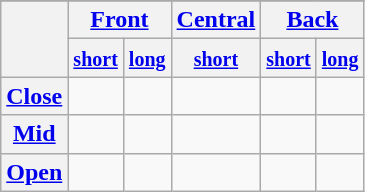<table class="wikitable">
<tr>
</tr>
<tr>
<th rowspan="2"></th>
<th colspan="2" style="text-align:center;"><a href='#'>Front</a></th>
<th style="text-align:center;"><a href='#'>Central</a></th>
<th colspan="2" style="text-align:center;"><a href='#'>Back</a></th>
</tr>
<tr>
<th style="text-align:center;"><a href='#'><small>short</small></a></th>
<th style="text-align:center;"><a href='#'><small>long</small></a></th>
<th style="text-align:center;"><a href='#'><small>short</small></a></th>
<th style="text-align:center;"><a href='#'><small>short</small></a></th>
<th style="text-align:center;"><a href='#'><small>long</small></a></th>
</tr>
<tr>
<th style="text-align:center;"><a href='#'>Close</a></th>
<td style="text-align:center;"></td>
<td style="text-align:center;"></td>
<td></td>
<td style="text-align:center;"></td>
<td style="text-align:center;"></td>
</tr>
<tr>
<th style="text-align:center;"><a href='#'>Mid</a></th>
<td style="text-align:center;"></td>
<td style="text-align:center;"></td>
<td style="text-align:center;"></td>
<td style="text-align:center;"></td>
<td style="text-align:center;"></td>
</tr>
<tr>
<th style="text-align:center;"><a href='#'>Open</a></th>
<td></td>
<td></td>
<td style="text-align:center;"></td>
<td></td>
<td style="text-align:center;"></td>
</tr>
</table>
